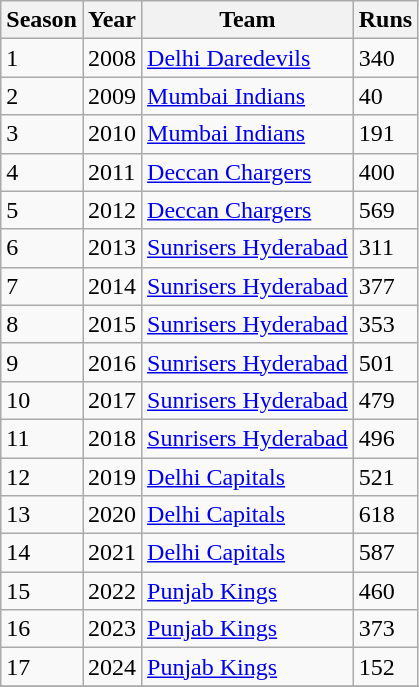<table class="wikitable">
<tr>
<th>Season</th>
<th>Year</th>
<th>Team</th>
<th>Runs</th>
</tr>
<tr>
<td>1</td>
<td>2008</td>
<td><a href='#'>Delhi Daredevils</a></td>
<td>340</td>
</tr>
<tr>
<td>2</td>
<td>2009</td>
<td><a href='#'>Mumbai Indians</a></td>
<td>40</td>
</tr>
<tr>
<td>3</td>
<td>2010</td>
<td><a href='#'>Mumbai Indians</a></td>
<td>191</td>
</tr>
<tr>
<td>4</td>
<td>2011</td>
<td><a href='#'>Deccan Chargers</a></td>
<td>400</td>
</tr>
<tr>
<td>5</td>
<td>2012</td>
<td><a href='#'>Deccan Chargers</a></td>
<td>569</td>
</tr>
<tr>
<td>6</td>
<td>2013</td>
<td><a href='#'>Sunrisers Hyderabad</a></td>
<td>311</td>
</tr>
<tr>
<td>7</td>
<td>2014</td>
<td><a href='#'>Sunrisers Hyderabad</a></td>
<td>377</td>
</tr>
<tr>
<td>8</td>
<td>2015</td>
<td><a href='#'>Sunrisers Hyderabad</a></td>
<td>353</td>
</tr>
<tr>
<td>9</td>
<td>2016</td>
<td><a href='#'>Sunrisers Hyderabad</a></td>
<td>501</td>
</tr>
<tr>
<td>10</td>
<td>2017</td>
<td><a href='#'>Sunrisers Hyderabad</a></td>
<td>479</td>
</tr>
<tr>
<td>11</td>
<td>2018</td>
<td><a href='#'>Sunrisers Hyderabad</a></td>
<td>496</td>
</tr>
<tr>
<td>12</td>
<td>2019</td>
<td><a href='#'>Delhi Capitals</a></td>
<td>521</td>
</tr>
<tr>
<td>13</td>
<td>2020</td>
<td><a href='#'>Delhi Capitals</a></td>
<td>618</td>
</tr>
<tr>
<td>14</td>
<td>2021</td>
<td><a href='#'>Delhi Capitals</a></td>
<td>587</td>
</tr>
<tr>
<td>15</td>
<td>2022</td>
<td><a href='#'>Punjab Kings</a></td>
<td>460</td>
</tr>
<tr>
<td>16</td>
<td>2023</td>
<td><a href='#'>Punjab Kings</a></td>
<td>373</td>
</tr>
<tr>
<td>17</td>
<td>2024</td>
<td><a href='#'>Punjab Kings</a></td>
<td>152</td>
</tr>
<tr>
</tr>
</table>
